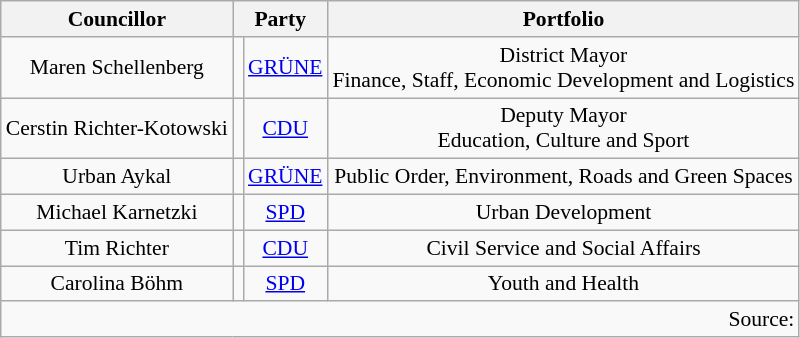<table class=wikitable style="font-size:90%; text-align:center">
<tr>
<th>Councillor</th>
<th colspan=2>Party</th>
<th>Portfolio</th>
</tr>
<tr>
<td>Maren Schellenberg</td>
<td bgcolor=></td>
<td><a href='#'>GRÜNE</a></td>
<td>District Mayor<br>Finance, Staff, Economic Development and Logistics</td>
</tr>
<tr>
<td>Cerstin Richter-Kotowski</td>
<td bgcolor=></td>
<td><a href='#'>CDU</a></td>
<td>Deputy Mayor<br>Education, Culture and Sport</td>
</tr>
<tr>
<td>Urban Aykal</td>
<td bgcolor=></td>
<td><a href='#'>GRÜNE</a></td>
<td>Public Order, Environment, Roads and Green Spaces</td>
</tr>
<tr>
<td>Michael Karnetzki</td>
<td bgcolor=></td>
<td><a href='#'>SPD</a></td>
<td>Urban Development</td>
</tr>
<tr>
<td>Tim Richter</td>
<td bgcolor=></td>
<td><a href='#'>CDU</a></td>
<td>Civil Service and Social Affairs</td>
</tr>
<tr>
<td>Carolina Böhm</td>
<td bgcolor=></td>
<td><a href='#'>SPD</a></td>
<td>Youth and Health</td>
</tr>
<tr>
<td colspan=4 align=right>Source: </td>
</tr>
</table>
